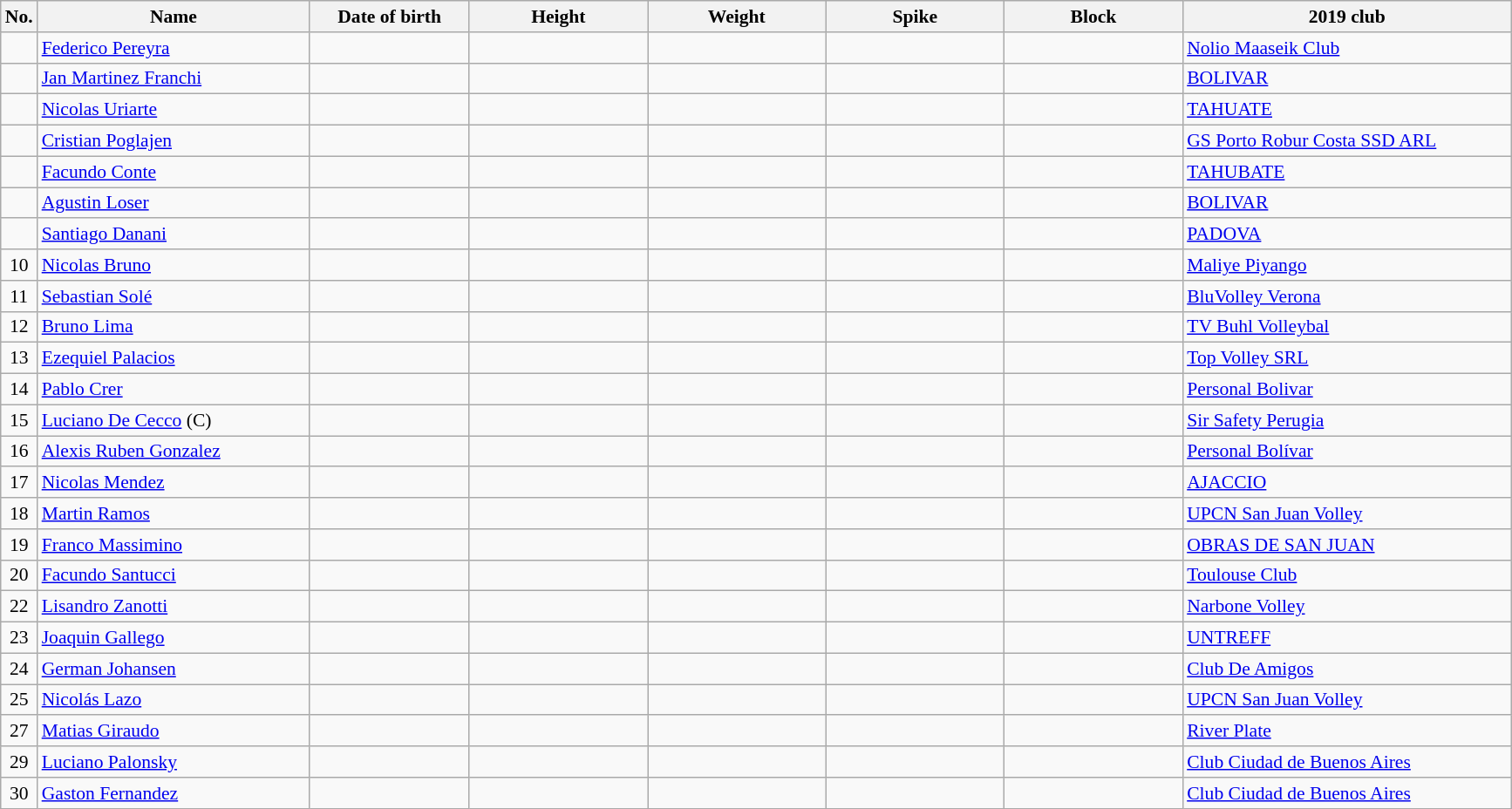<table class="wikitable sortable" style="font-size:90%; text-align:center;">
<tr>
<th>No.</th>
<th style="width:14em">Name</th>
<th style="width:8em">Date of birth</th>
<th style="width:9em">Height</th>
<th style="width:9em">Weight</th>
<th style="width:9em">Spike</th>
<th style="width:9em">Block</th>
<th style="width:17em">2019 club</th>
</tr>
<tr>
<td></td>
<td align=left><a href='#'>Federico Pereyra</a></td>
<td align=right></td>
<td></td>
<td></td>
<td></td>
<td></td>
<td align=left> <a href='#'>Nolio Maaseik Club</a></td>
</tr>
<tr>
<td></td>
<td align=left><a href='#'>Jan Martinez Franchi</a></td>
<td align=right></td>
<td></td>
<td></td>
<td></td>
<td></td>
<td align=left> <a href='#'>BOLIVAR</a></td>
</tr>
<tr>
<td></td>
<td align=left><a href='#'>Nicolas Uriarte</a></td>
<td align=right></td>
<td></td>
<td></td>
<td></td>
<td></td>
<td align=left> <a href='#'>TAHUATE</a></td>
</tr>
<tr>
<td></td>
<td align=left><a href='#'>Cristian Poglajen</a></td>
<td align=right></td>
<td></td>
<td></td>
<td></td>
<td></td>
<td align=left> <a href='#'>GS Porto Robur Costa SSD ARL</a></td>
</tr>
<tr>
<td></td>
<td align=left><a href='#'>Facundo Conte</a></td>
<td align=right></td>
<td></td>
<td></td>
<td></td>
<td></td>
<td align=left> <a href='#'>TAHUBATE</a></td>
</tr>
<tr>
<td></td>
<td align=left><a href='#'>Agustin Loser</a></td>
<td align=right></td>
<td></td>
<td></td>
<td></td>
<td></td>
<td align=left> <a href='#'>BOLIVAR</a></td>
</tr>
<tr>
<td></td>
<td align=left><a href='#'>Santiago Danani</a></td>
<td align=right></td>
<td></td>
<td></td>
<td></td>
<td></td>
<td align=left> <a href='#'>PADOVA</a></td>
</tr>
<tr>
<td>10</td>
<td align=left><a href='#'>Nicolas Bruno</a></td>
<td align=right></td>
<td></td>
<td></td>
<td></td>
<td></td>
<td align=left> <a href='#'>Maliye Piyango</a></td>
</tr>
<tr>
<td>11</td>
<td align=left><a href='#'>Sebastian Solé</a></td>
<td align=right></td>
<td></td>
<td></td>
<td></td>
<td></td>
<td align=left> <a href='#'>BluVolley Verona</a></td>
</tr>
<tr>
<td>12</td>
<td align=left><a href='#'>Bruno Lima</a></td>
<td align=right></td>
<td></td>
<td></td>
<td></td>
<td></td>
<td align=left> <a href='#'>TV Buhl Volleybal</a></td>
</tr>
<tr>
<td>13</td>
<td align=left><a href='#'>Ezequiel Palacios</a></td>
<td align=right></td>
<td></td>
<td></td>
<td></td>
<td></td>
<td align=left> <a href='#'>Top Volley SRL</a></td>
</tr>
<tr>
<td>14</td>
<td align=left><a href='#'>Pablo Crer</a></td>
<td align=right></td>
<td></td>
<td></td>
<td></td>
<td></td>
<td align=left> <a href='#'>Personal Bolivar</a></td>
</tr>
<tr>
<td>15</td>
<td align=left><a href='#'>Luciano De Cecco</a> (C)</td>
<td align="right"></td>
<td></td>
<td></td>
<td></td>
<td></td>
<td align=left> <a href='#'>Sir Safety Perugia</a></td>
</tr>
<tr>
<td>16</td>
<td align=left><a href='#'>Alexis Ruben Gonzalez</a></td>
<td align=right></td>
<td></td>
<td></td>
<td></td>
<td></td>
<td align=left> <a href='#'>Personal Bolívar</a></td>
</tr>
<tr>
<td>17</td>
<td align=left><a href='#'>Nicolas Mendez</a></td>
<td align=right></td>
<td></td>
<td></td>
<td></td>
<td></td>
<td align=left> <a href='#'>AJACCIO</a></td>
</tr>
<tr>
<td>18</td>
<td align=left><a href='#'>Martin Ramos</a></td>
<td align=right></td>
<td></td>
<td></td>
<td></td>
<td></td>
<td align=left> <a href='#'>UPCN San Juan Volley</a></td>
</tr>
<tr>
<td>19</td>
<td align=left><a href='#'>Franco Massimino</a></td>
<td align=right></td>
<td></td>
<td></td>
<td></td>
<td></td>
<td align=left> <a href='#'>OBRAS DE SAN JUAN</a></td>
</tr>
<tr>
<td>20</td>
<td align=left><a href='#'>Facundo Santucci</a></td>
<td align=right></td>
<td></td>
<td></td>
<td></td>
<td></td>
<td align=left> <a href='#'>Toulouse Club</a></td>
</tr>
<tr>
<td>22</td>
<td align=left><a href='#'>Lisandro Zanotti</a></td>
<td align=right></td>
<td></td>
<td></td>
<td></td>
<td></td>
<td align=left> <a href='#'>Narbone Volley</a></td>
</tr>
<tr>
<td>23</td>
<td align=left><a href='#'>Joaquin Gallego</a></td>
<td align=right></td>
<td></td>
<td></td>
<td></td>
<td></td>
<td align=left> <a href='#'>UNTREFF</a></td>
</tr>
<tr>
<td>24</td>
<td align=left><a href='#'>German Johansen</a></td>
<td align=right></td>
<td></td>
<td></td>
<td></td>
<td></td>
<td align=left> <a href='#'>Club De Amigos</a></td>
</tr>
<tr>
<td>25</td>
<td align=left><a href='#'>Nicolás Lazo</a></td>
<td align=right></td>
<td></td>
<td></td>
<td></td>
<td></td>
<td align=left> <a href='#'>UPCN San Juan Volley</a></td>
</tr>
<tr>
<td>27</td>
<td align=left><a href='#'>Matias Giraudo</a></td>
<td align=right></td>
<td></td>
<td></td>
<td></td>
<td></td>
<td align=left> <a href='#'>River Plate</a></td>
</tr>
<tr>
<td>29</td>
<td align=left><a href='#'>Luciano Palonsky</a></td>
<td align=right></td>
<td></td>
<td></td>
<td></td>
<td></td>
<td align=left> <a href='#'>Club Ciudad de Buenos Aires</a></td>
</tr>
<tr>
<td>30</td>
<td align=left><a href='#'>Gaston Fernandez</a></td>
<td align=right></td>
<td></td>
<td></td>
<td></td>
<td></td>
<td align=left> <a href='#'>Club Ciudad de Buenos Aires</a></td>
</tr>
</table>
